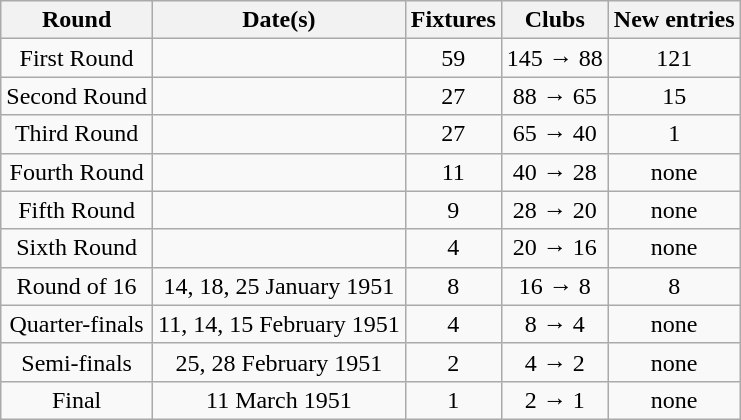<table class="wikitable" style="text-align:center">
<tr>
<th>Round</th>
<th>Date(s)</th>
<th>Fixtures</th>
<th>Clubs</th>
<th>New entries</th>
</tr>
<tr>
<td>First Round</td>
<td></td>
<td>59</td>
<td>145 → 88</td>
<td>121</td>
</tr>
<tr>
<td>Second Round</td>
<td></td>
<td>27</td>
<td>88 → 65</td>
<td>15</td>
</tr>
<tr>
<td>Third Round</td>
<td></td>
<td>27</td>
<td>65 → 40</td>
<td>1</td>
</tr>
<tr>
<td>Fourth Round</td>
<td></td>
<td>11</td>
<td>40 → 28</td>
<td>none</td>
</tr>
<tr>
<td>Fifth Round</td>
<td></td>
<td>9</td>
<td>28 → 20</td>
<td>none</td>
</tr>
<tr>
<td>Sixth Round</td>
<td></td>
<td>4</td>
<td>20 → 16</td>
<td>none</td>
</tr>
<tr>
<td>Round of 16</td>
<td>14, 18, 25 January 1951</td>
<td>8</td>
<td>16 → 8</td>
<td>8</td>
</tr>
<tr>
<td>Quarter-finals</td>
<td>11, 14, 15 February 1951</td>
<td>4</td>
<td>8 → 4</td>
<td>none</td>
</tr>
<tr>
<td>Semi-finals</td>
<td>25, 28 February 1951</td>
<td>2</td>
<td>4 → 2</td>
<td>none</td>
</tr>
<tr>
<td>Final</td>
<td>11 March 1951</td>
<td>1</td>
<td>2 → 1</td>
<td>none</td>
</tr>
</table>
